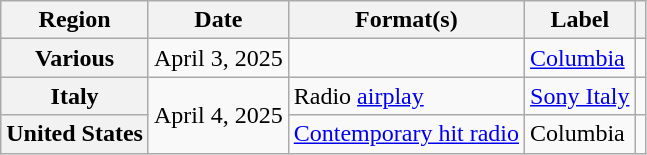<table class="wikitable plainrowheaders">
<tr>
<th scope="col">Region</th>
<th scope="col">Date</th>
<th scope="col">Format(s)</th>
<th scope="col">Label</th>
<th scope="col"></th>
</tr>
<tr>
<th scope="row">Various</th>
<td>April 3, 2025</td>
<td></td>
<td><a href='#'>Columbia</a></td>
<td align="center"></td>
</tr>
<tr>
<th scope="row">Italy</th>
<td rowspan="2">April 4, 2025</td>
<td>Radio <a href='#'>airplay</a></td>
<td><a href='#'>Sony Italy</a></td>
<td align="center"></td>
</tr>
<tr>
<th scope="row">United States</th>
<td><a href='#'>Contemporary hit radio</a></td>
<td>Columbia</td>
<td align="center"></td>
</tr>
</table>
